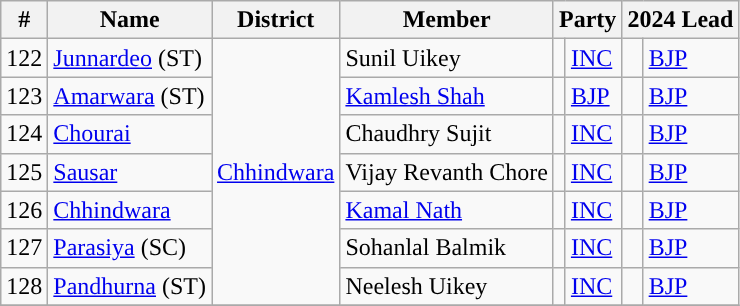<table class="wikitable">
<tr>
<th>#</th>
<th>Name</th>
<th>District</th>
<th>Member</th>
<th colspan="2">Party</th>
<th colspan="2">2024 Lead</th>
</tr>
<tr>
<td>122</td>
<td><a href='#'>Junnardeo</a> (ST)</td>
<td rowspan="7"><a href='#'>Chhindwara</a></td>
<td>Sunil Uikey</td>
<td style="background-color: "></td>
<td><a href='#'>INC</a></td>
<td style="background-color: "></td>
<td><a href='#'>BJP</a></td>
</tr>
<tr>
<td>123</td>
<td><a href='#'>Amarwara</a> (ST)</td>
<td><a href='#'>Kamlesh Shah</a></td>
<td style="background-color: "></td>
<td><a href='#'>BJP</a></td>
<td style="background-color: "></td>
<td><a href='#'>BJP</a></td>
</tr>
<tr>
<td>124</td>
<td><a href='#'>Chourai</a></td>
<td>Chaudhry Sujit</td>
<td style="background-color: "></td>
<td><a href='#'>INC</a></td>
<td style="background-color: "></td>
<td><a href='#'>BJP</a></td>
</tr>
<tr>
<td>125</td>
<td><a href='#'>Sausar</a></td>
<td>Vijay Revanth Chore</td>
<td style="background-color: "></td>
<td><a href='#'>INC</a></td>
<td style="background-color: "></td>
<td><a href='#'>BJP</a></td>
</tr>
<tr>
<td>126</td>
<td><a href='#'>Chhindwara</a></td>
<td><a href='#'>Kamal Nath</a></td>
<td style="background-color: "></td>
<td><a href='#'>INC</a></td>
<td style="background-color: "></td>
<td><a href='#'>BJP</a></td>
</tr>
<tr>
<td>127</td>
<td><a href='#'>Parasiya</a> (SC)</td>
<td>Sohanlal Balmik</td>
<td style="background-color: "></td>
<td><a href='#'>INC</a></td>
<td style="background-color: "></td>
<td><a href='#'>BJP</a></td>
</tr>
<tr>
<td>128</td>
<td><a href='#'>Pandhurna</a> (ST)</td>
<td>Neelesh Uikey</td>
<td style="background-color: "></td>
<td><a href='#'>INC</a></td>
<td style="background-color: "></td>
<td><a href='#'>BJP</a></td>
</tr>
<tr>
</tr>
</table>
